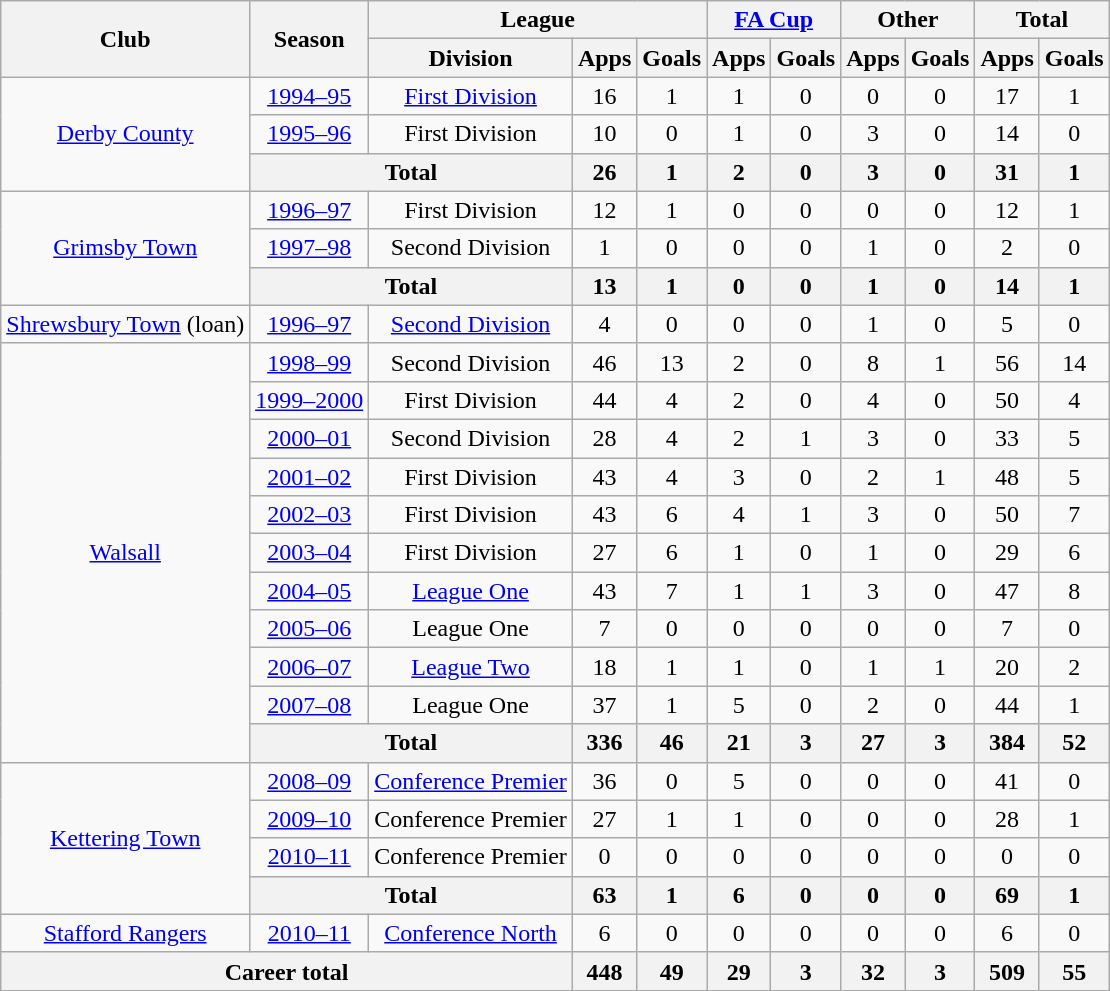<table class="wikitable" style="text-align:center">
<tr>
<th rowspan="2">Club</th>
<th rowspan="2">Season</th>
<th colspan="3">League</th>
<th colspan="2"><a href='#'>FA Cup</a></th>
<th colspan="2">Other</th>
<th colspan="2">Total</th>
</tr>
<tr>
<th>Division</th>
<th>Apps</th>
<th>Goals</th>
<th>Apps</th>
<th>Goals</th>
<th>Apps</th>
<th>Goals</th>
<th>Apps</th>
<th>Goals</th>
</tr>
<tr>
<td rowspan="3"><a href='#'>Derby County</a></td>
<td><a href='#'>1994–95</a></td>
<td><a href='#'>First Division</a></td>
<td>16</td>
<td>1</td>
<td>1</td>
<td>0</td>
<td>0</td>
<td>0</td>
<td>17</td>
<td>1</td>
</tr>
<tr>
<td><a href='#'>1995–96</a></td>
<td>First Division</td>
<td>10</td>
<td>0</td>
<td>1</td>
<td>0</td>
<td>3</td>
<td>0</td>
<td>14</td>
<td>0</td>
</tr>
<tr>
<th colspan="2">Total</th>
<th>26</th>
<th>1</th>
<th>2</th>
<th>0</th>
<th>3</th>
<th>0</th>
<th>31</th>
<th>1</th>
</tr>
<tr>
<td rowspan="3"><a href='#'>Grimsby Town</a></td>
<td><a href='#'>1996–97</a></td>
<td>First Division</td>
<td>12</td>
<td>1</td>
<td>0</td>
<td>0</td>
<td>0</td>
<td>0</td>
<td>12</td>
<td>1</td>
</tr>
<tr>
<td><a href='#'>1997–98</a></td>
<td>Second Division</td>
<td>1</td>
<td>0</td>
<td>0</td>
<td>0</td>
<td>1</td>
<td>0</td>
<td>2</td>
<td>0</td>
</tr>
<tr>
<th colspan="2">Total</th>
<th>13</th>
<th>1</th>
<th>0</th>
<th>0</th>
<th>1</th>
<th>0</th>
<th>14</th>
<th>1</th>
</tr>
<tr>
<td><a href='#'>Shrewsbury Town</a> (loan)</td>
<td><a href='#'>1996–97</a></td>
<td><a href='#'>Second Division</a></td>
<td>4</td>
<td>0</td>
<td>0</td>
<td>0</td>
<td>1</td>
<td>0</td>
<td>5</td>
<td>0</td>
</tr>
<tr>
<td rowspan="11"><a href='#'>Walsall</a></td>
<td><a href='#'>1998–99</a></td>
<td>Second Division</td>
<td>46</td>
<td>13</td>
<td>2</td>
<td>0</td>
<td>8</td>
<td>1</td>
<td>56</td>
<td>14</td>
</tr>
<tr>
<td><a href='#'>1999–2000</a></td>
<td>First Division</td>
<td>44</td>
<td>4</td>
<td>2</td>
<td>0</td>
<td>4</td>
<td>0</td>
<td>50</td>
<td>4</td>
</tr>
<tr>
<td><a href='#'>2000–01</a></td>
<td>Second Division</td>
<td>28</td>
<td>4</td>
<td>2</td>
<td>1</td>
<td>3</td>
<td>0</td>
<td>33</td>
<td>5</td>
</tr>
<tr>
<td><a href='#'>2001–02</a></td>
<td>First Division</td>
<td>43</td>
<td>4</td>
<td>3</td>
<td>0</td>
<td>2</td>
<td>1</td>
<td>48</td>
<td>5</td>
</tr>
<tr>
<td><a href='#'>2002–03</a></td>
<td>First Division</td>
<td>43</td>
<td>6</td>
<td>4</td>
<td>1</td>
<td>3</td>
<td>0</td>
<td>50</td>
<td>7</td>
</tr>
<tr>
<td><a href='#'>2003–04</a></td>
<td>First Division</td>
<td>27</td>
<td>6</td>
<td>1</td>
<td>0</td>
<td>1</td>
<td>0</td>
<td>29</td>
<td>6</td>
</tr>
<tr>
<td><a href='#'>2004–05</a></td>
<td><a href='#'>League One</a></td>
<td>43</td>
<td>7</td>
<td>1</td>
<td>1</td>
<td>3</td>
<td>0</td>
<td>47</td>
<td>8</td>
</tr>
<tr>
<td><a href='#'>2005–06</a></td>
<td>League One</td>
<td>7</td>
<td>0</td>
<td>0</td>
<td>0</td>
<td>0</td>
<td>0</td>
<td>7</td>
<td>0</td>
</tr>
<tr>
<td><a href='#'>2006–07</a></td>
<td><a href='#'>League Two</a></td>
<td>18</td>
<td>1</td>
<td>1</td>
<td>0</td>
<td>1</td>
<td>1</td>
<td>20</td>
<td>2</td>
</tr>
<tr>
<td><a href='#'>2007–08</a></td>
<td>League One</td>
<td>37</td>
<td>1</td>
<td>5</td>
<td>0</td>
<td>2</td>
<td>0</td>
<td>44</td>
<td>1</td>
</tr>
<tr>
<th colspan="2">Total</th>
<th>336</th>
<th>46</th>
<th>21</th>
<th>3</th>
<th>27</th>
<th>3</th>
<th>384</th>
<th>52</th>
</tr>
<tr>
<td rowspan="4"><a href='#'>Kettering Town</a></td>
<td><a href='#'>2008–09</a></td>
<td><a href='#'>Conference Premier</a></td>
<td>36</td>
<td>0</td>
<td>5</td>
<td>0</td>
<td>0</td>
<td>0</td>
<td>41</td>
<td>0</td>
</tr>
<tr>
<td><a href='#'>2009–10</a></td>
<td>Conference Premier</td>
<td>27</td>
<td>1</td>
<td>1</td>
<td>0</td>
<td>0</td>
<td>0</td>
<td>28</td>
<td>1</td>
</tr>
<tr>
<td><a href='#'>2010–11</a></td>
<td>Conference Premier</td>
<td>0</td>
<td>0</td>
<td>0</td>
<td>0</td>
<td>0</td>
<td>0</td>
<td>0</td>
<td>0</td>
</tr>
<tr>
<th colspan="2">Total</th>
<th>63</th>
<th>1</th>
<th>6</th>
<th>0</th>
<th>0</th>
<th>0</th>
<th>69</th>
<th>1</th>
</tr>
<tr>
<td><a href='#'>Stafford Rangers</a></td>
<td><a href='#'>2010–11</a></td>
<td><a href='#'>Conference North</a></td>
<td>6</td>
<td>0</td>
<td>0</td>
<td>0</td>
<td>0</td>
<td>0</td>
<td>6</td>
<td>0</td>
</tr>
<tr>
<th colspan="3">Career total</th>
<th>448</th>
<th>49</th>
<th>29</th>
<th>3</th>
<th>32</th>
<th>3</th>
<th>509</th>
<th>55</th>
</tr>
</table>
